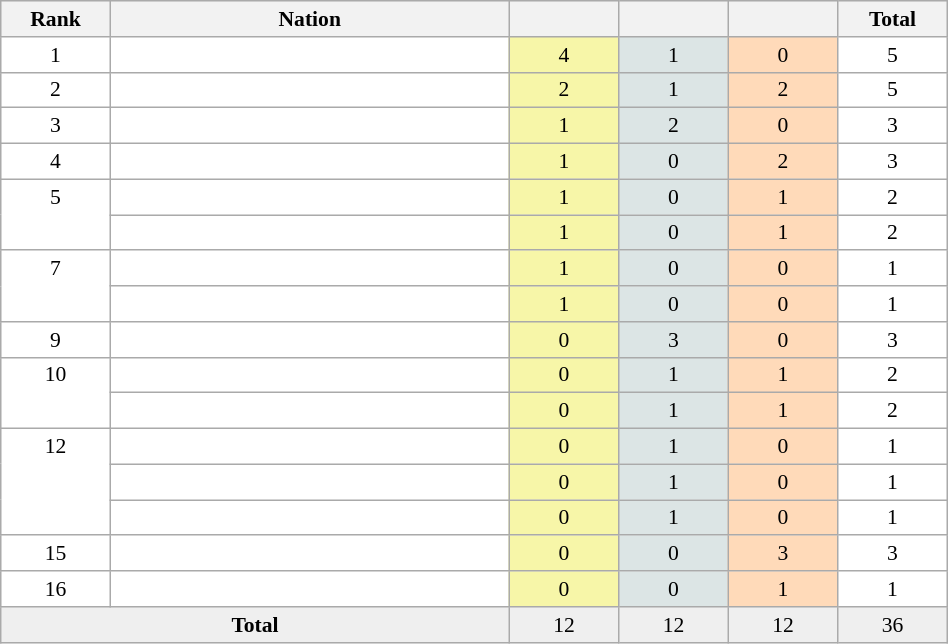<table class=wikitable width=50% cellspacing="1" cellpadding="3" style="border:1px solid #AAAAAA;font-size:90%">
<tr bgcolor="#EFEFEF">
<th width=50>Rank</th>
<th width=200>Nation</th>
<th width=50></th>
<th width=50></th>
<th width=50></th>
<th width=50>Total</th>
</tr>
<tr align="center" valign="top" bgcolor="#FFFFFF">
<td rowspan="1" valign="center">1</td>
<td align="left"></td>
<td style="background:#F7F6A8;">4</td>
<td style="background:#DCE5E5;">1</td>
<td style="background:#FFDAB9;">0</td>
<td>5</td>
</tr>
<tr align="center" valign="top" bgcolor="#FFFFFF">
<td rowspan="1" valign="center">2</td>
<td align="left"></td>
<td style="background:#F7F6A8;">2</td>
<td style="background:#DCE5E5;">1</td>
<td style="background:#FFDAB9;">2</td>
<td>5</td>
</tr>
<tr align="center" valign="top" bgcolor="#FFFFFF">
<td rowspan="1" valign="center">3</td>
<td align="left"></td>
<td style="background:#F7F6A8;">1</td>
<td style="background:#DCE5E5;">2</td>
<td style="background:#FFDAB9;">0</td>
<td>3</td>
</tr>
<tr align="center" valign="top" bgcolor="#FFFFFF">
<td rowspan="1" valign="center">4</td>
<td align="left"></td>
<td style="background:#F7F6A8;">1</td>
<td style="background:#DCE5E5;">0</td>
<td style="background:#FFDAB9;">2</td>
<td>3</td>
</tr>
<tr align="center" valign="top" bgcolor="#FFFFFF">
<td rowspan="2" valign="center">5</td>
<td align="left"></td>
<td style="background:#F7F6A8;">1</td>
<td style="background:#DCE5E5;">0</td>
<td style="background:#FFDAB9;">1</td>
<td>2</td>
</tr>
<tr align="center" valign="top" bgcolor="#FFFFFF">
<td align="left"></td>
<td style="background:#F7F6A8;">1</td>
<td style="background:#DCE5E5;">0</td>
<td style="background:#FFDAB9;">1</td>
<td>2</td>
</tr>
<tr align="center" valign="top" bgcolor="#FFFFFF">
<td rowspan="2" valign="center">7</td>
<td align="left"></td>
<td style="background:#F7F6A8;">1</td>
<td style="background:#DCE5E5;">0</td>
<td style="background:#FFDAB9;">0</td>
<td>1</td>
</tr>
<tr align="center" valign="top" bgcolor="#FFFFFF">
<td align="left"></td>
<td style="background:#F7F6A8;">1</td>
<td style="background:#DCE5E5;">0</td>
<td style="background:#FFDAB9;">0</td>
<td>1</td>
</tr>
<tr align="center" valign="top" bgcolor="#FFFFFF">
<td rowspan="1" valign="center">9</td>
<td align="left"></td>
<td style="background:#F7F6A8;">0</td>
<td style="background:#DCE5E5;">3</td>
<td style="background:#FFDAB9;">0</td>
<td>3</td>
</tr>
<tr align="center" valign="top" bgcolor="#FFFFFF">
<td rowspan="2" valign="center">10</td>
<td align="left"></td>
<td style="background:#F7F6A8;">0</td>
<td style="background:#DCE5E5;">1</td>
<td style="background:#FFDAB9;">1</td>
<td>2</td>
</tr>
<tr align="center" valign="top" bgcolor="#FFFFFF">
<td align="left"></td>
<td style="background:#F7F6A8;">0</td>
<td style="background:#DCE5E5;">1</td>
<td style="background:#FFDAB9;">1</td>
<td>2</td>
</tr>
<tr align="center" valign="top" bgcolor="#FFFFFF">
<td rowspan="3" valign="center">12</td>
<td align="left"></td>
<td style="background:#F7F6A8;">0</td>
<td style="background:#DCE5E5;">1</td>
<td style="background:#FFDAB9;">0</td>
<td>1</td>
</tr>
<tr align="center" valign="top" bgcolor="#FFFFFF">
<td align="left"></td>
<td style="background:#F7F6A8;">0</td>
<td style="background:#DCE5E5;">1</td>
<td style="background:#FFDAB9;">0</td>
<td>1</td>
</tr>
<tr align="center" valign="top" bgcolor="#FFFFFF">
<td align="left"></td>
<td style="background:#F7F6A8;">0</td>
<td style="background:#DCE5E5;">1</td>
<td style="background:#FFDAB9;">0</td>
<td>1</td>
</tr>
<tr align="center" valign="top" bgcolor="#FFFFFF">
<td rowspan="1" valign="center">15</td>
<td align="left"></td>
<td style="background:#F7F6A8;">0</td>
<td style="background:#DCE5E5;">0</td>
<td style="background:#FFDAB9;">3</td>
<td>3</td>
</tr>
<tr align="center" valign="top" bgcolor="#FFFFFF">
<td rowspan="1" valign="center">16</td>
<td align="left"></td>
<td style="background:#F7F6A8;">0</td>
<td style="background:#DCE5E5;">0</td>
<td style="background:#FFDAB9;">1</td>
<td>1</td>
</tr>
<tr align="center" valign="top" bgcolor="#EFEFEF">
<td colspan="2" rowspan="1" valign="center"><strong>Total</strong></td>
<td>12</td>
<td>12</td>
<td>12</td>
<td>36</td>
</tr>
</table>
